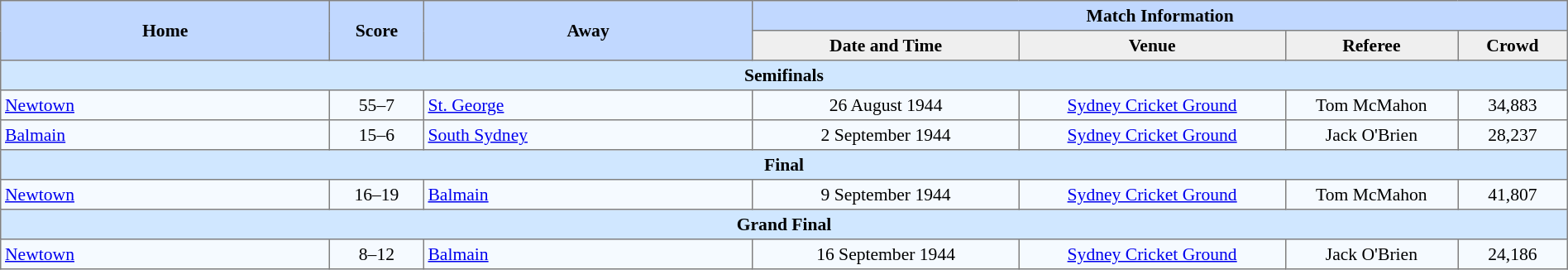<table border=1 style="border-collapse:collapse; font-size:90%; text-align:center;" cellpadding=3 cellspacing=0 width=100%>
<tr bgcolor=#C1D8FF>
<th rowspan=2 width=21%>Home</th>
<th rowspan=2 width=6%>Score</th>
<th rowspan=2 width=21%>Away</th>
<th colspan=6>Match Information</th>
</tr>
<tr bgcolor=#EFEFEF>
<th width=17%>Date and Time</th>
<th width=17%>Venue</th>
<th width=11%>Referee</th>
<th width=7%>Crowd</th>
</tr>
<tr bgcolor="#D0E7FF">
<td colspan=7><strong>Semifinals</strong></td>
</tr>
<tr bgcolor=#F5FAFF>
<td align=left> <a href='#'>Newtown</a></td>
<td>55–7</td>
<td align=left> <a href='#'>St. George</a></td>
<td>26 August 1944</td>
<td><a href='#'>Sydney Cricket Ground</a></td>
<td>Tom McMahon</td>
<td>34,883</td>
</tr>
<tr bgcolor=#F5FAFF>
<td align=left> <a href='#'>Balmain</a></td>
<td>15–6</td>
<td align=left> <a href='#'>South Sydney</a></td>
<td>2 September 1944</td>
<td><a href='#'>Sydney Cricket Ground</a></td>
<td>Jack O'Brien</td>
<td>28,237</td>
</tr>
<tr bgcolor="#D0E7FF">
<td colspan=7><strong>Final</strong></td>
</tr>
<tr bgcolor=#F5FAFF>
<td align=left> <a href='#'>Newtown</a></td>
<td>16–19</td>
<td align=left> <a href='#'>Balmain</a></td>
<td>9 September 1944</td>
<td><a href='#'>Sydney Cricket Ground</a></td>
<td>Tom McMahon</td>
<td>41,807</td>
</tr>
<tr bgcolor="#D0E7FF">
<td colspan=7><strong>Grand Final</strong></td>
</tr>
<tr bgcolor=#F5FAFF>
<td align=left> <a href='#'>Newtown</a></td>
<td>8–12</td>
<td align=left> <a href='#'>Balmain</a></td>
<td>16 September 1944</td>
<td><a href='#'>Sydney Cricket Ground</a></td>
<td>Jack O'Brien</td>
<td>24,186</td>
</tr>
</table>
